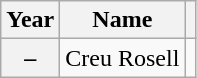<table class="wikitable plainrowheaders">
<tr>
<th scope="col">Year</th>
<th scope="col">Name</th>
<th scope="col" class="unsortable"></th>
</tr>
<tr>
<th scope="row">–</th>
<td>Creu Rosell</td>
<td style="text-align: center;"></td>
</tr>
</table>
